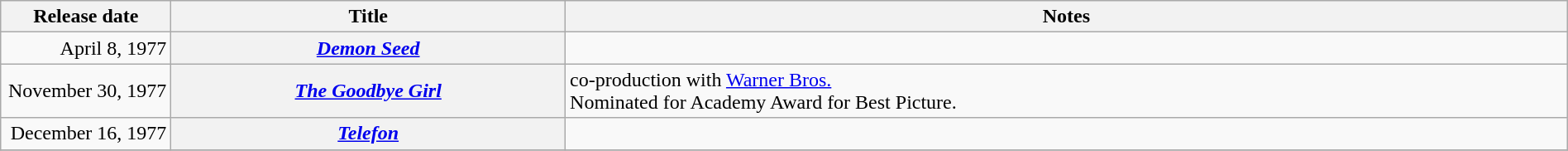<table class="wikitable sortable" style="width:100%;">
<tr>
<th scope="col" style="width:130px;">Release date</th>
<th>Title</th>
<th>Notes</th>
</tr>
<tr>
<td style="text-align:right;">April 8, 1977</td>
<th scope="row"><em><a href='#'>Demon Seed</a></em></th>
<td></td>
</tr>
<tr>
<td style="text-align:right;">November 30, 1977</td>
<th scope="row"><em><a href='#'>The Goodbye Girl</a></em></th>
<td>co-production with <a href='#'>Warner Bros.</a><br>Nominated for Academy Award for Best Picture.</td>
</tr>
<tr>
<td style="text-align:right;">December 16, 1977</td>
<th scope="row"><em><a href='#'>Telefon</a></em></th>
<td></td>
</tr>
<tr>
</tr>
</table>
